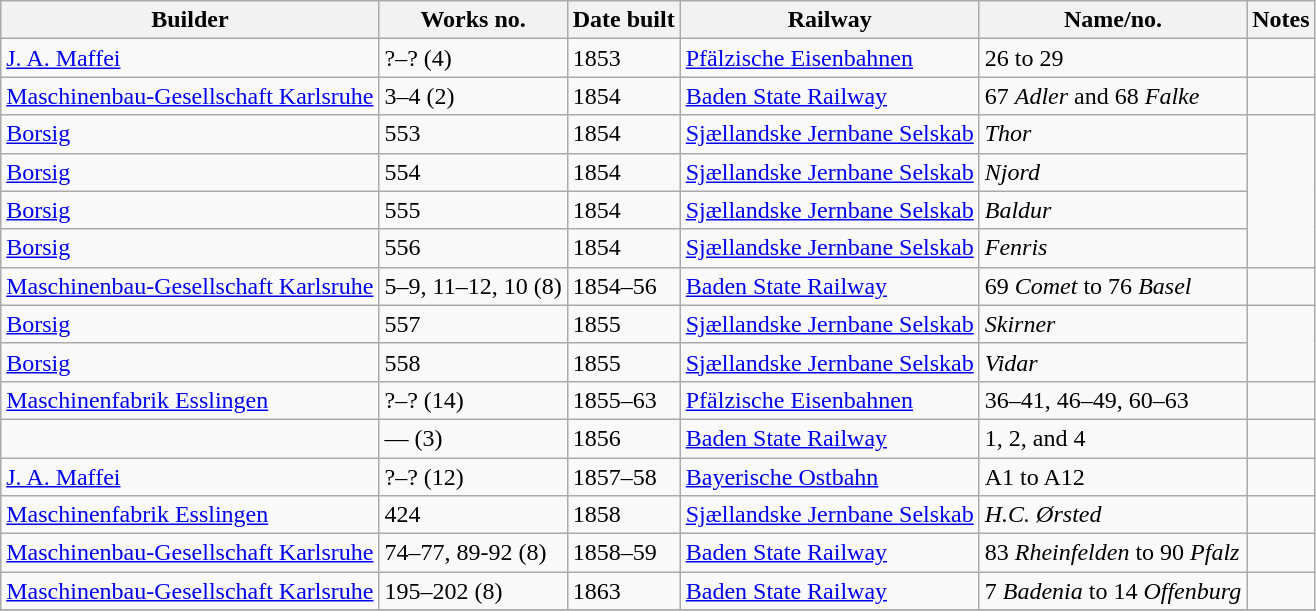<table class="wikitable">
<tr>
<th>Builder</th>
<th>Works no.</th>
<th>Date built</th>
<th>Railway</th>
<th>Name/no.</th>
<th>Notes</th>
</tr>
<tr>
<td><a href='#'>J. A. Maffei</a></td>
<td>?–? (4)</td>
<td>1853</td>
<td><a href='#'>Pfälzische Eisenbahnen</a></td>
<td>26 to 29</td>
<td></td>
</tr>
<tr>
<td><a href='#'>Maschinenbau-Gesellschaft Karlsruhe</a></td>
<td>3–4 (2)</td>
<td>1854</td>
<td><a href='#'>Baden State Railway</a></td>
<td>67 <em>Adler</em> and 68 <em>Falke</em></td>
<td></td>
</tr>
<tr>
<td><a href='#'>Borsig</a></td>
<td>553</td>
<td>1854</td>
<td><a href='#'>Sjællandske Jernbane Selskab</a></td>
<td><em>Thor</em></td>
</tr>
<tr>
<td><a href='#'>Borsig</a></td>
<td>554</td>
<td>1854</td>
<td><a href='#'>Sjællandske Jernbane Selskab</a></td>
<td><em>Njord</em></td>
</tr>
<tr>
<td><a href='#'>Borsig</a></td>
<td>555</td>
<td>1854</td>
<td><a href='#'>Sjællandske Jernbane Selskab</a></td>
<td><em>Baldur</em></td>
</tr>
<tr>
<td><a href='#'>Borsig</a></td>
<td>556</td>
<td>1854</td>
<td><a href='#'>Sjællandske Jernbane Selskab</a></td>
<td><em>Fenris</em></td>
</tr>
<tr>
<td><a href='#'>Maschinenbau-Gesellschaft Karlsruhe</a></td>
<td>5–9, 11–12, 10 (8)</td>
<td>1854–56</td>
<td><a href='#'>Baden State Railway</a></td>
<td>69 <em>Comet</em> to 76 <em>Basel</em></td>
<td></td>
</tr>
<tr>
<td><a href='#'>Borsig</a></td>
<td>557</td>
<td>1855</td>
<td><a href='#'>Sjællandske Jernbane Selskab</a></td>
<td><em>Skirner</em></td>
</tr>
<tr>
<td><a href='#'>Borsig</a></td>
<td>558</td>
<td>1855</td>
<td><a href='#'>Sjællandske Jernbane Selskab</a></td>
<td><em>Vidar</em></td>
</tr>
<tr>
<td><a href='#'>Maschinenfabrik Esslingen</a></td>
<td>?–? (14)</td>
<td>1855–63</td>
<td><a href='#'>Pfälzische Eisenbahnen</a></td>
<td>36–41, 46–49, 60–63</td>
<td></td>
</tr>
<tr>
<td></td>
<td>— (3)</td>
<td>1856</td>
<td><a href='#'>Baden State Railway</a></td>
<td>1, 2, and 4</td>
<td></td>
</tr>
<tr>
<td><a href='#'>J. A. Maffei</a></td>
<td>?–? (12)</td>
<td>1857–58</td>
<td><a href='#'>Bayerische Ostbahn</a></td>
<td>A1 to A12</td>
<td></td>
</tr>
<tr>
<td><a href='#'>Maschinenfabrik Esslingen</a></td>
<td>424</td>
<td>1858</td>
<td><a href='#'>Sjællandske Jernbane Selskab</a></td>
<td><em>H.C. Ørsted</em></td>
</tr>
<tr>
<td><a href='#'>Maschinenbau-Gesellschaft Karlsruhe</a></td>
<td>74–77, 89-92 (8)</td>
<td>1858–59</td>
<td><a href='#'>Baden State Railway</a></td>
<td>83 <em>Rheinfelden</em> to 90 <em>Pfalz</em></td>
<td></td>
</tr>
<tr>
<td><a href='#'>Maschinenbau-Gesellschaft Karlsruhe</a></td>
<td>195–202 (8)</td>
<td>1863</td>
<td><a href='#'>Baden State Railway</a></td>
<td>7 <em>Badenia</em> to 14 <em>Offenburg</em></td>
<td></td>
</tr>
<tr>
</tr>
</table>
